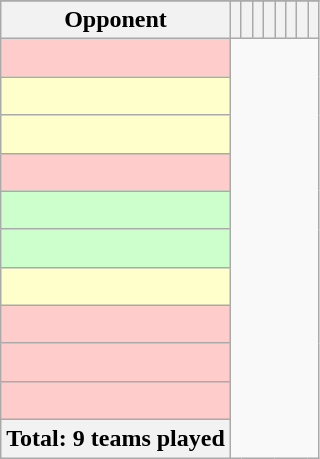<table class="wikitable sortable" style="text-align: center">
<tr>
</tr>
<tr style="color:black;">
<th>Opponent</th>
<th></th>
<th></th>
<th></th>
<th></th>
<th></th>
<th></th>
<th></th>
<th></th>
</tr>
<tr bgcolor="#FCC">
<td style="text-align:left;"><br></td>
</tr>
<tr bgcolor="#FFC">
<td style="text-align:left;"><br></td>
</tr>
<tr bgcolor="#FFC">
<td style="text-align:left;"><br></td>
</tr>
<tr bgcolor="#FCC">
<td style="text-align:left;"><br></td>
</tr>
<tr bgcolor="#CFC">
<td style="text-align:left;"><br></td>
</tr>
<tr bgcolor="#CFC">
<td style="text-align:left;"><br></td>
</tr>
<tr bgcolor="#FFC">
<td style="text-align:left;"><br></td>
</tr>
<tr bgcolor="#FCC">
<td style="text-align:left;"><br></td>
</tr>
<tr bgcolor="#FCC">
<td style="text-align:left;"><br></td>
</tr>
<tr bgcolor="#FCC">
<td style="text-align:left;"><br></td>
</tr>
<tr class="sortbottom">
<th>Total: 9 teams played<br></th>
</tr>
</table>
